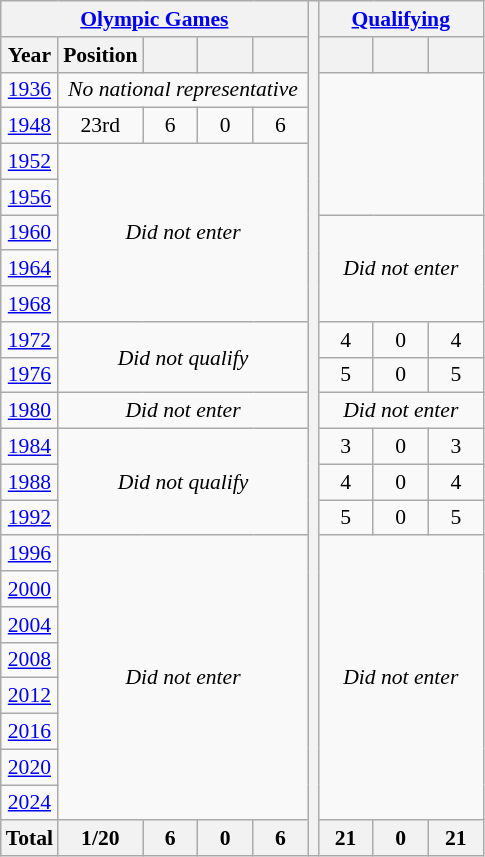<table class="wikitable" style="text-align: center;font-size:90%;">
<tr>
<th colspan=5><a href='#'>Olympic Games</a></th>
<th rowspan=24></th>
<th colspan=3><a href='#'>Qualifying</a></th>
</tr>
<tr>
<th>Year</th>
<th>Position</th>
<th width=30></th>
<th width=30></th>
<th width=30></th>
<th width=30></th>
<th width=30></th>
<th width=30></th>
</tr>
<tr>
<td> <a href='#'>1936</a></td>
<td colspan=4><em>No national representative</em></td>
</tr>
<tr>
<td> <a href='#'>1948</a></td>
<td>23rd</td>
<td>6</td>
<td>0</td>
<td>6</td>
</tr>
<tr>
<td> <a href='#'>1952</a></td>
<td colspan=4 rowspan=5><em>Did not enter</em></td>
</tr>
<tr>
<td> <a href='#'>1956</a></td>
</tr>
<tr>
<td> <a href='#'>1960</a></td>
<td colspan=3 rowspan=3><em>Did not enter</em></td>
</tr>
<tr>
<td> <a href='#'>1964</a></td>
</tr>
<tr>
<td> <a href='#'>1968</a></td>
</tr>
<tr>
<td> <a href='#'>1972</a></td>
<td colspan=4 rowspan=2><em>Did not qualify</em></td>
<td>4</td>
<td>0</td>
<td>4</td>
</tr>
<tr>
<td> <a href='#'>1976</a></td>
<td>5</td>
<td>0</td>
<td>5</td>
</tr>
<tr>
<td> <a href='#'>1980</a></td>
<td colspan=4><em>Did not enter</em></td>
<td colspan=3><em>Did not enter</em></td>
</tr>
<tr>
<td> <a href='#'>1984</a></td>
<td colspan=4 rowspan=3><em>Did not qualify</em></td>
<td>3</td>
<td>0</td>
<td>3</td>
</tr>
<tr>
<td> <a href='#'>1988</a></td>
<td>4</td>
<td>0</td>
<td>4</td>
</tr>
<tr>
<td> <a href='#'>1992</a></td>
<td>5</td>
<td>0</td>
<td>5</td>
</tr>
<tr>
<td> <a href='#'>1996</a></td>
<td colspan=4 rowspan=8><em>Did not enter</em></td>
<td colspan=3 rowspan=8><em>Did not enter</em></td>
</tr>
<tr>
<td> <a href='#'>2000</a></td>
</tr>
<tr>
<td> <a href='#'>2004</a></td>
</tr>
<tr>
<td> <a href='#'>2008</a></td>
</tr>
<tr>
<td> <a href='#'>2012</a></td>
</tr>
<tr>
<td> <a href='#'>2016</a></td>
</tr>
<tr>
<td> <a href='#'>2020</a></td>
</tr>
<tr>
<td> <a href='#'>2024</a></td>
</tr>
<tr>
<th>Total</th>
<th>1/20</th>
<th>6</th>
<th>0</th>
<th>6</th>
<th>21</th>
<th>0</th>
<th>21</th>
</tr>
</table>
